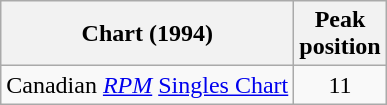<table class="wikitable">
<tr>
<th>Chart (1994)</th>
<th>Peak<br>position</th>
</tr>
<tr>
<td align="left">Canadian <em><a href='#'>RPM</a></em> <a href='#'>Singles Chart</a></td>
<td align="center">11</td>
</tr>
</table>
